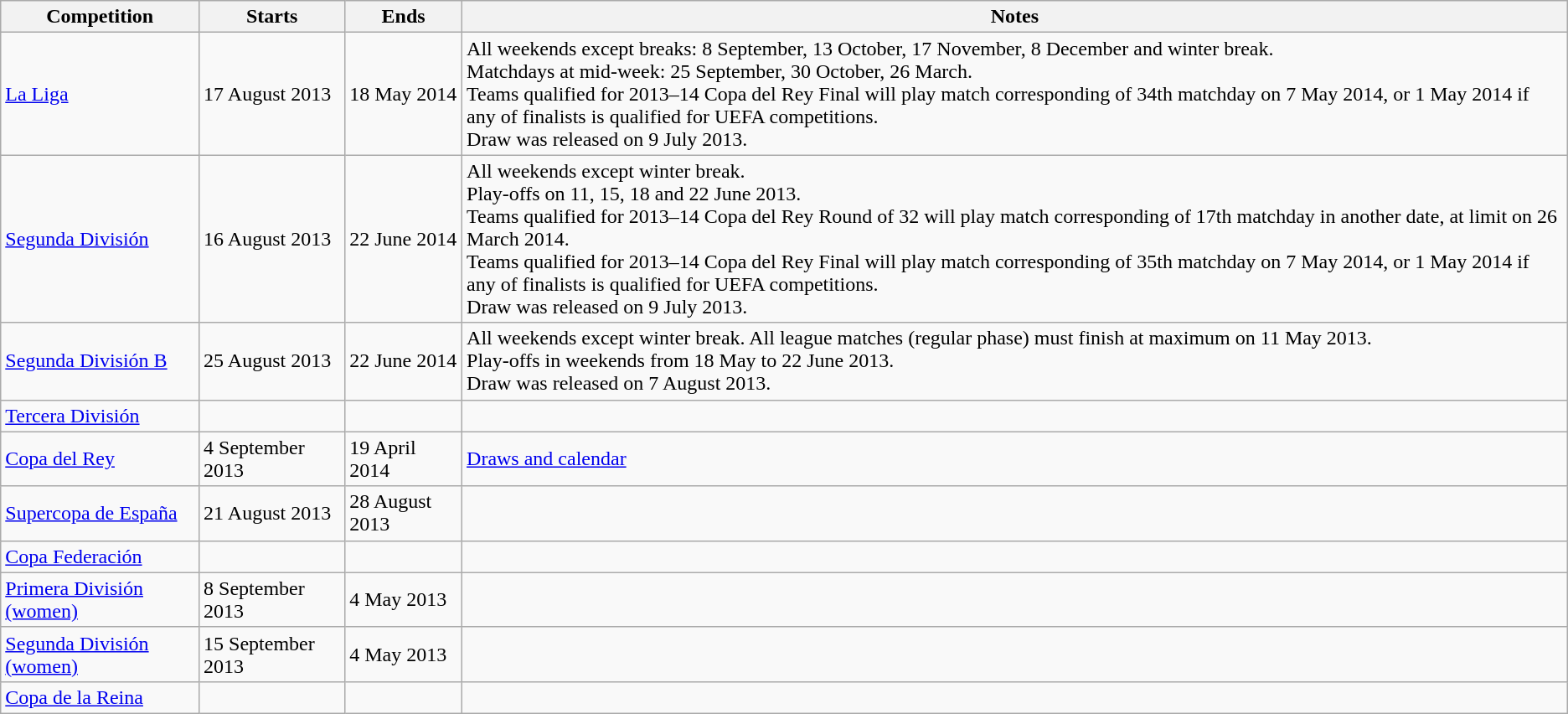<table class="wikitable">
<tr>
<th>Competition</th>
<th>Starts</th>
<th>Ends</th>
<th>Notes</th>
</tr>
<tr>
<td><a href='#'>La Liga</a></td>
<td>17 August 2013</td>
<td>18 May 2014</td>
<td>All weekends except breaks: 8 September, 13 October, 17 November, 8 December and winter break.<br>Matchdays at mid-week: 25 September, 30 October, 26 March.<br>Teams qualified for 2013–14 Copa del Rey Final will play match corresponding of 34th matchday on 7 May 2014, or 1 May 2014 if any of finalists is qualified for UEFA competitions.<br>Draw was released on 9 July 2013.</td>
</tr>
<tr>
<td><a href='#'>Segunda División</a></td>
<td>16 August 2013</td>
<td>22 June 2014</td>
<td>All weekends except winter break.<br>Play-offs on 11, 15, 18 and 22 June 2013.<br>Teams qualified for 2013–14 Copa del Rey Round of 32 will play match corresponding of 17th matchday in another date, at limit on 26 March 2014.<br>Teams qualified for 2013–14 Copa del Rey Final will play match corresponding of 35th matchday on 7 May 2014, or 1 May 2014 if any of finalists is qualified for UEFA competitions.<br>Draw was released on 9 July 2013.</td>
</tr>
<tr>
<td><a href='#'>Segunda División B</a></td>
<td>25 August 2013</td>
<td>22 June 2014</td>
<td>All weekends except winter break. All league matches (regular phase) must finish at maximum on 11 May 2013.<br>Play-offs in weekends from 18 May to 22 June 2013.<br>Draw was released on 7 August 2013.</td>
</tr>
<tr>
<td><a href='#'>Tercera División</a></td>
<td></td>
<td></td>
<td></td>
</tr>
<tr>
<td><a href='#'>Copa del Rey</a></td>
<td>4 September 2013</td>
<td>19 April 2014</td>
<td><a href='#'>Draws and calendar</a></td>
</tr>
<tr>
<td><a href='#'>Supercopa de España</a></td>
<td>21 August 2013</td>
<td>28 August 2013</td>
<td></td>
</tr>
<tr>
<td><a href='#'>Copa Federación</a></td>
<td></td>
<td></td>
<td></td>
</tr>
<tr>
<td><a href='#'>Primera División (women)</a></td>
<td>8 September 2013</td>
<td>4 May 2013</td>
<td></td>
</tr>
<tr>
<td><a href='#'>Segunda División (women)</a></td>
<td>15 September 2013</td>
<td>4 May 2013</td>
<td></td>
</tr>
<tr>
<td><a href='#'>Copa de la Reina</a></td>
<td></td>
<td></td>
<td></td>
</tr>
</table>
